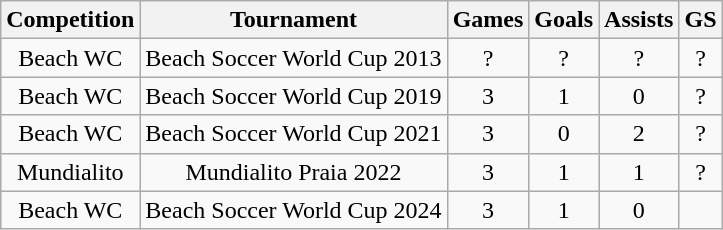<table class="wikitable" style="text-align:center;">
<tr>
<th>Competition</th>
<th>Tournament</th>
<th>Games</th>
<th>Goals</th>
<th>Assists</th>
<th>GS</th>
</tr>
<tr>
<td>Beach WC</td>
<td>Beach Soccer World Cup 2013</td>
<td>?</td>
<td>?</td>
<td>?</td>
<td>?</td>
</tr>
<tr>
<td>Beach WC</td>
<td>Beach Soccer World Cup 2019</td>
<td>3</td>
<td>1</td>
<td>0</td>
<td>?</td>
</tr>
<tr>
<td>Beach WC</td>
<td>Beach Soccer World Cup 2021</td>
<td>3</td>
<td>0</td>
<td>2</td>
<td>?</td>
</tr>
<tr>
<td>Mundialito</td>
<td>Mundialito Praia 2022</td>
<td>3</td>
<td>1</td>
<td>1</td>
<td>?</td>
</tr>
<tr>
<td>Beach WC</td>
<td>Beach Soccer World Cup 2024</td>
<td>3</td>
<td>1</td>
<td>0</td>
<td></td>
</tr>
</table>
